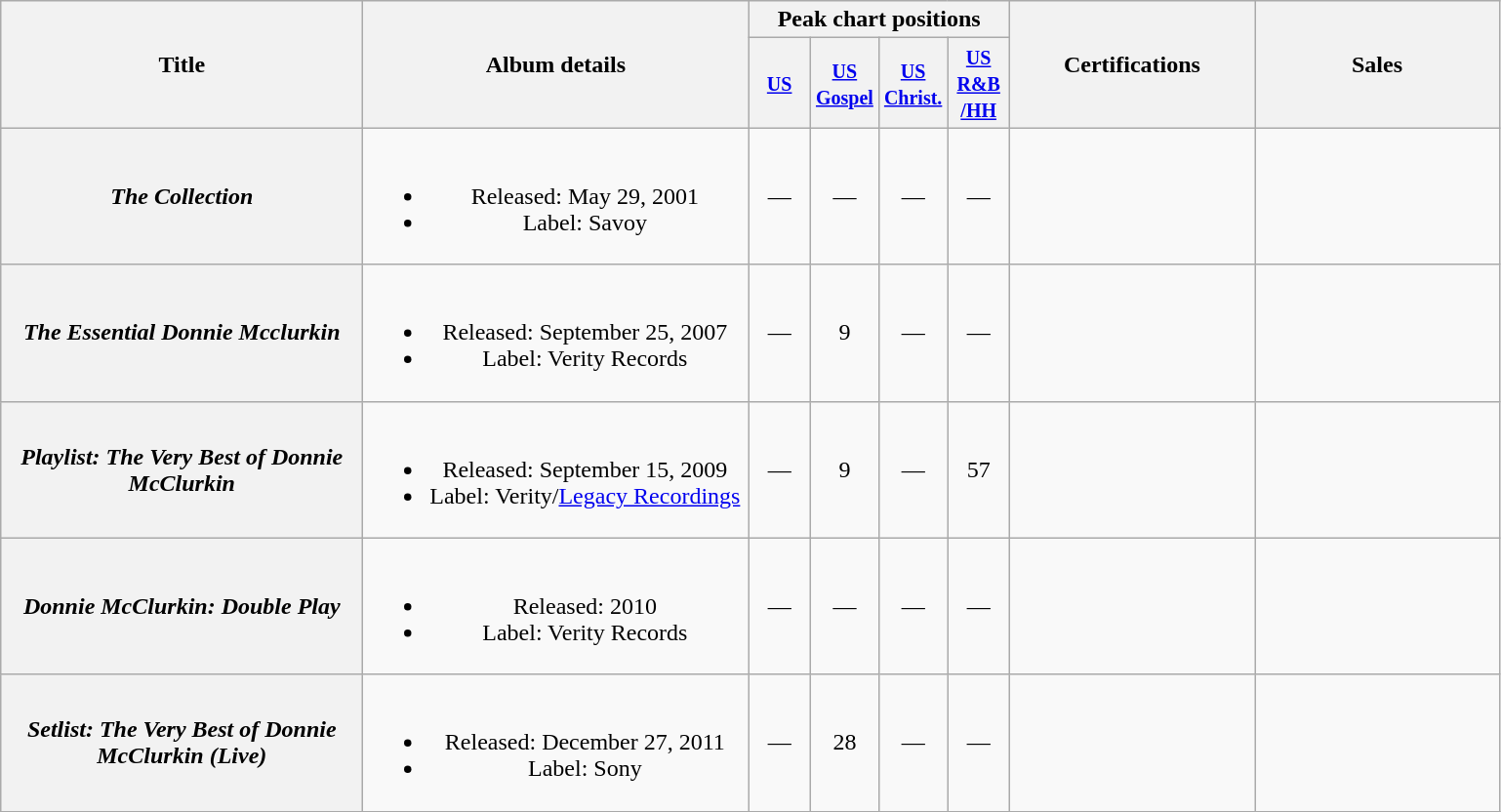<table class="wikitable plainrowheaders" style="text-align:center;" border="1">
<tr>
<th scope="col" rowspan="2" style="width:15em;">Title</th>
<th scope="col" rowspan="2" style="width:16em;">Album details</th>
<th scope="col" colspan="4">Peak chart positions</th>
<th scope="col" rowspan="2" style="width:10em;">Certifications</th>
<th scope="col" rowspan="2" style="width:10em;">Sales</th>
</tr>
<tr>
<th style="width:35px;"><small><a href='#'>US</a></small><br></th>
<th style="width:35px;"><small><a href='#'>US Gospel</a></small><br></th>
<th style="width:35px;"><small><a href='#'>US Christ.</a></small><br></th>
<th style="width:35px;"><small><a href='#'>US<br>R&B<br>/HH</a></small><br></th>
</tr>
<tr>
<th scope="row"><em>The Collection</em></th>
<td><br><ul><li>Released: May 29, 2001</li><li>Label: Savoy</li></ul></td>
<td>—</td>
<td>—</td>
<td>—</td>
<td>—</td>
<td></td>
<td></td>
</tr>
<tr>
<th scope="row"><em>The Essential Donnie Mcclurkin</em></th>
<td><br><ul><li>Released: September 25, 2007</li><li>Label: Verity Records</li></ul></td>
<td>—</td>
<td>9</td>
<td>—</td>
<td>—</td>
<td></td>
<td></td>
</tr>
<tr>
<th scope="row"><em>Playlist: The Very Best of Donnie McClurkin</em></th>
<td><br><ul><li>Released: September 15, 2009</li><li>Label: Verity/<a href='#'>Legacy Recordings</a></li></ul></td>
<td>—</td>
<td>9</td>
<td>—</td>
<td>57</td>
<td></td>
<td></td>
</tr>
<tr>
<th scope="row"><em>Donnie McClurkin: Double Play</em></th>
<td><br><ul><li>Released: 2010</li><li>Label: Verity Records</li></ul></td>
<td>—</td>
<td>—</td>
<td>—</td>
<td>—</td>
<td></td>
<td></td>
</tr>
<tr>
<th scope="row"><em>Setlist: The Very Best of Donnie McClurkin (Live)</em></th>
<td><br><ul><li>Released: December 27, 2011</li><li>Label: Sony</li></ul></td>
<td>—</td>
<td>28</td>
<td>—</td>
<td>—</td>
<td></td>
<td></td>
</tr>
<tr>
</tr>
</table>
